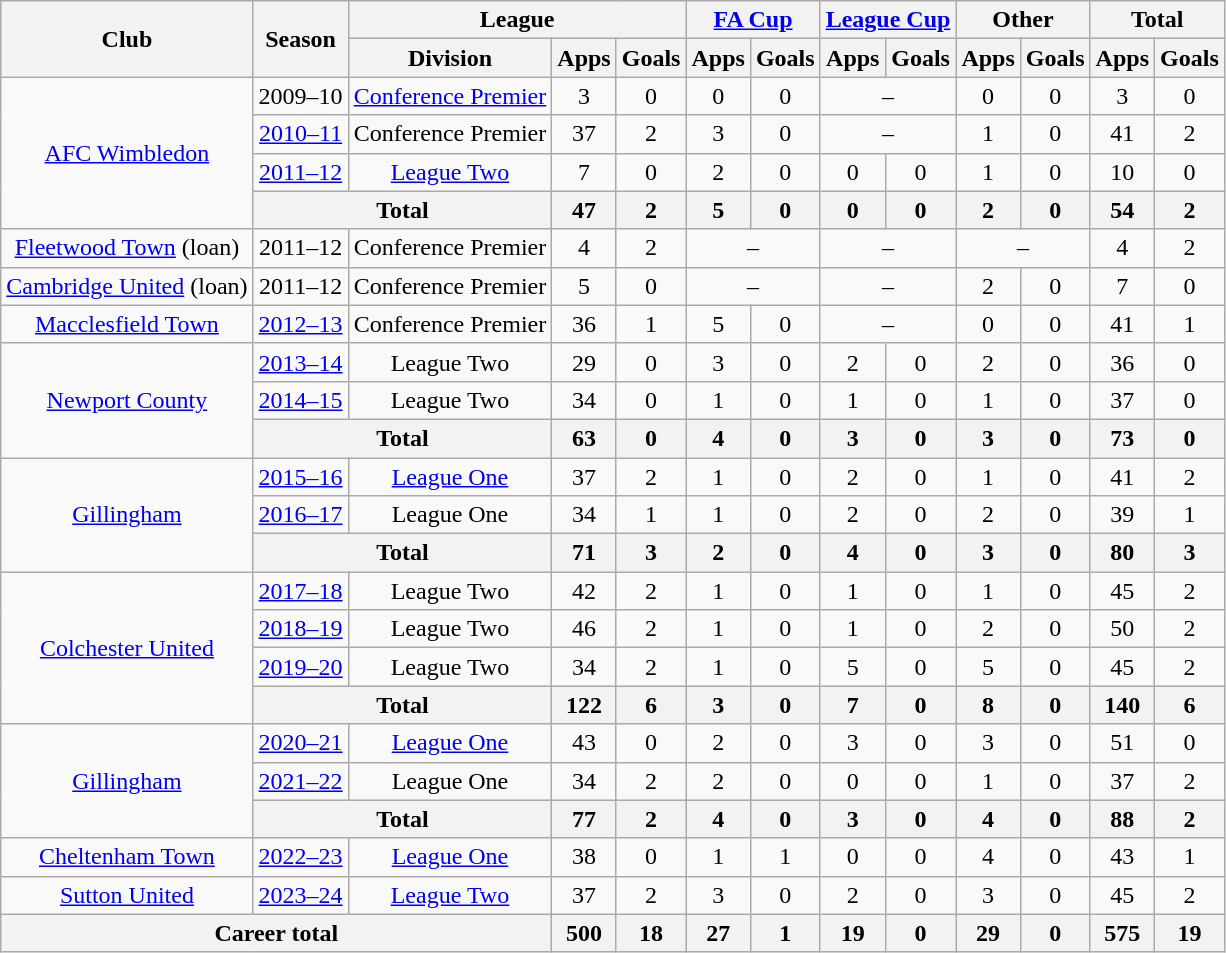<table class=wikitable style="text-align: center;">
<tr>
<th rowspan=2>Club</th>
<th rowspan=2>Season</th>
<th colspan=3>League</th>
<th colspan=2><a href='#'>FA Cup</a></th>
<th colspan=2><a href='#'>League Cup</a></th>
<th colspan=2>Other</th>
<th colspan=2>Total</th>
</tr>
<tr>
<th>Division</th>
<th>Apps</th>
<th>Goals</th>
<th>Apps</th>
<th>Goals</th>
<th>Apps</th>
<th>Goals</th>
<th>Apps</th>
<th>Goals</th>
<th>Apps</th>
<th>Goals</th>
</tr>
<tr>
<td rowspan=4><a href='#'>AFC Wimbledon</a></td>
<td>2009–10</td>
<td><a href='#'>Conference Premier</a></td>
<td>3</td>
<td>0</td>
<td>0</td>
<td>0</td>
<td colspan=2>–</td>
<td>0</td>
<td>0</td>
<td>3</td>
<td>0</td>
</tr>
<tr>
<td><a href='#'>2010–11</a></td>
<td>Conference Premier</td>
<td>37</td>
<td>2</td>
<td>3</td>
<td>0</td>
<td colspan=2>–</td>
<td>1</td>
<td>0</td>
<td>41</td>
<td>2</td>
</tr>
<tr>
<td><a href='#'>2011–12</a></td>
<td><a href='#'>League Two</a></td>
<td>7</td>
<td>0</td>
<td>2</td>
<td>0</td>
<td>0</td>
<td>0</td>
<td>1</td>
<td>0</td>
<td>10</td>
<td>0</td>
</tr>
<tr>
<th colspan=2>Total</th>
<th>47</th>
<th>2</th>
<th>5</th>
<th>0</th>
<th>0</th>
<th>0</th>
<th>2</th>
<th>0</th>
<th>54</th>
<th>2</th>
</tr>
<tr>
<td><a href='#'>Fleetwood Town</a> (loan)</td>
<td>2011–12</td>
<td>Conference Premier</td>
<td>4</td>
<td>2</td>
<td colspan=2>–</td>
<td colspan=2>–</td>
<td colspan=2>–</td>
<td>4</td>
<td>2</td>
</tr>
<tr>
<td><a href='#'>Cambridge United</a> (loan)</td>
<td>2011–12</td>
<td>Conference Premier</td>
<td>5</td>
<td>0</td>
<td colspan=2>–</td>
<td colspan=2>–</td>
<td>2</td>
<td>0</td>
<td>7</td>
<td>0</td>
</tr>
<tr>
<td><a href='#'>Macclesfield Town</a></td>
<td><a href='#'>2012–13</a></td>
<td>Conference Premier</td>
<td>36</td>
<td>1</td>
<td>5</td>
<td>0</td>
<td colspan=2>–</td>
<td>0</td>
<td>0</td>
<td>41</td>
<td>1</td>
</tr>
<tr>
<td rowspan=3><a href='#'>Newport County</a></td>
<td><a href='#'>2013–14</a></td>
<td>League Two</td>
<td>29</td>
<td>0</td>
<td>3</td>
<td>0</td>
<td>2</td>
<td>0</td>
<td>2</td>
<td>0</td>
<td>36</td>
<td>0</td>
</tr>
<tr>
<td><a href='#'>2014–15</a></td>
<td>League Two</td>
<td>34</td>
<td>0</td>
<td>1</td>
<td>0</td>
<td>1</td>
<td>0</td>
<td>1</td>
<td>0</td>
<td>37</td>
<td>0</td>
</tr>
<tr>
<th colspan=2>Total</th>
<th>63</th>
<th>0</th>
<th>4</th>
<th>0</th>
<th>3</th>
<th>0</th>
<th>3</th>
<th>0</th>
<th>73</th>
<th>0</th>
</tr>
<tr>
<td rowspan=3><a href='#'>Gillingham</a></td>
<td><a href='#'>2015–16</a></td>
<td><a href='#'>League One</a></td>
<td>37</td>
<td>2</td>
<td>1</td>
<td>0</td>
<td>2</td>
<td>0</td>
<td>1</td>
<td>0</td>
<td>41</td>
<td>2</td>
</tr>
<tr>
<td><a href='#'>2016–17</a></td>
<td>League One</td>
<td>34</td>
<td>1</td>
<td>1</td>
<td>0</td>
<td>2</td>
<td>0</td>
<td>2</td>
<td>0</td>
<td>39</td>
<td>1</td>
</tr>
<tr>
<th colspan=2>Total</th>
<th>71</th>
<th>3</th>
<th>2</th>
<th>0</th>
<th>4</th>
<th>0</th>
<th>3</th>
<th>0</th>
<th>80</th>
<th>3</th>
</tr>
<tr>
<td rowspan=4><a href='#'>Colchester United</a></td>
<td><a href='#'>2017–18</a></td>
<td>League Two</td>
<td>42</td>
<td>2</td>
<td>1</td>
<td>0</td>
<td>1</td>
<td>0</td>
<td>1</td>
<td>0</td>
<td>45</td>
<td>2</td>
</tr>
<tr>
<td><a href='#'>2018–19</a></td>
<td>League Two</td>
<td>46</td>
<td>2</td>
<td>1</td>
<td>0</td>
<td>1</td>
<td>0</td>
<td>2</td>
<td>0</td>
<td>50</td>
<td>2</td>
</tr>
<tr>
<td><a href='#'>2019–20</a></td>
<td>League Two</td>
<td>34</td>
<td>2</td>
<td>1</td>
<td>0</td>
<td>5</td>
<td>0</td>
<td>5</td>
<td>0</td>
<td>45</td>
<td>2</td>
</tr>
<tr>
<th colspan=2>Total</th>
<th>122</th>
<th>6</th>
<th>3</th>
<th>0</th>
<th>7</th>
<th>0</th>
<th>8</th>
<th>0</th>
<th>140</th>
<th>6</th>
</tr>
<tr>
<td rowspan=3><a href='#'>Gillingham</a></td>
<td><a href='#'>2020–21</a></td>
<td><a href='#'>League One</a></td>
<td>43</td>
<td>0</td>
<td>2</td>
<td>0</td>
<td>3</td>
<td>0</td>
<td>3</td>
<td>0</td>
<td>51</td>
<td>0</td>
</tr>
<tr>
<td><a href='#'>2021–22</a></td>
<td>League One</td>
<td>34</td>
<td>2</td>
<td>2</td>
<td>0</td>
<td>0</td>
<td>0</td>
<td>1</td>
<td>0</td>
<td>37</td>
<td>2</td>
</tr>
<tr>
<th colspan=2>Total</th>
<th>77</th>
<th>2</th>
<th>4</th>
<th>0</th>
<th>3</th>
<th>0</th>
<th>4</th>
<th>0</th>
<th>88</th>
<th>2</th>
</tr>
<tr>
<td><a href='#'>Cheltenham Town</a></td>
<td><a href='#'>2022–23</a></td>
<td><a href='#'>League One</a></td>
<td>38</td>
<td>0</td>
<td>1</td>
<td>1</td>
<td>0</td>
<td>0</td>
<td>4</td>
<td>0</td>
<td>43</td>
<td>1</td>
</tr>
<tr>
<td><a href='#'>Sutton United</a></td>
<td><a href='#'>2023–24</a></td>
<td><a href='#'>League Two</a></td>
<td>37</td>
<td>2</td>
<td>3</td>
<td>0</td>
<td>2</td>
<td>0</td>
<td>3</td>
<td>0</td>
<td>45</td>
<td>2</td>
</tr>
<tr>
<th colspan="3">Career total</th>
<th>500</th>
<th>18</th>
<th>27</th>
<th>1</th>
<th>19</th>
<th>0</th>
<th>29</th>
<th>0</th>
<th>575</th>
<th>19</th>
</tr>
</table>
